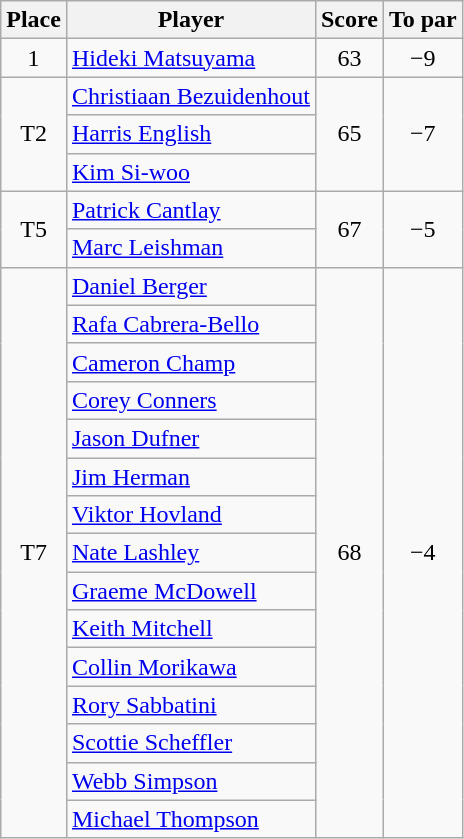<table class="wikitable">
<tr>
<th>Place</th>
<th>Player</th>
<th>Score</th>
<th>To par</th>
</tr>
<tr>
<td align=center>1</td>
<td> <a href='#'>Hideki Matsuyama</a></td>
<td align=center>63</td>
<td align=center>−9</td>
</tr>
<tr>
<td rowspan=3 align=center>T2</td>
<td> <a href='#'>Christiaan Bezuidenhout</a></td>
<td rowspan=3 align=center>65</td>
<td rowspan=3 align=center>−7</td>
</tr>
<tr>
<td> <a href='#'>Harris English</a></td>
</tr>
<tr>
<td> <a href='#'>Kim Si-woo</a></td>
</tr>
<tr>
<td rowspan=2 align=center>T5</td>
<td> <a href='#'>Patrick Cantlay</a></td>
<td rowspan=2 align=center>67</td>
<td rowspan=2 align=center>−5</td>
</tr>
<tr>
<td> <a href='#'>Marc Leishman</a></td>
</tr>
<tr>
<td rowspan=15 align=center>T7</td>
<td> <a href='#'>Daniel Berger</a></td>
<td rowspan=15 align=center>68</td>
<td rowspan=15 align=center>−4</td>
</tr>
<tr>
<td> <a href='#'>Rafa Cabrera-Bello</a></td>
</tr>
<tr>
<td> <a href='#'>Cameron Champ</a></td>
</tr>
<tr>
<td> <a href='#'>Corey Conners</a></td>
</tr>
<tr>
<td> <a href='#'>Jason Dufner</a></td>
</tr>
<tr>
<td> <a href='#'>Jim Herman</a></td>
</tr>
<tr>
<td> <a href='#'>Viktor Hovland</a></td>
</tr>
<tr>
<td> <a href='#'>Nate Lashley</a></td>
</tr>
<tr>
<td> <a href='#'>Graeme McDowell</a></td>
</tr>
<tr>
<td> <a href='#'>Keith Mitchell</a></td>
</tr>
<tr>
<td> <a href='#'>Collin Morikawa</a></td>
</tr>
<tr>
<td> <a href='#'>Rory Sabbatini</a></td>
</tr>
<tr>
<td> <a href='#'>Scottie Scheffler</a></td>
</tr>
<tr>
<td> <a href='#'>Webb Simpson</a></td>
</tr>
<tr>
<td> <a href='#'>Michael Thompson</a></td>
</tr>
</table>
